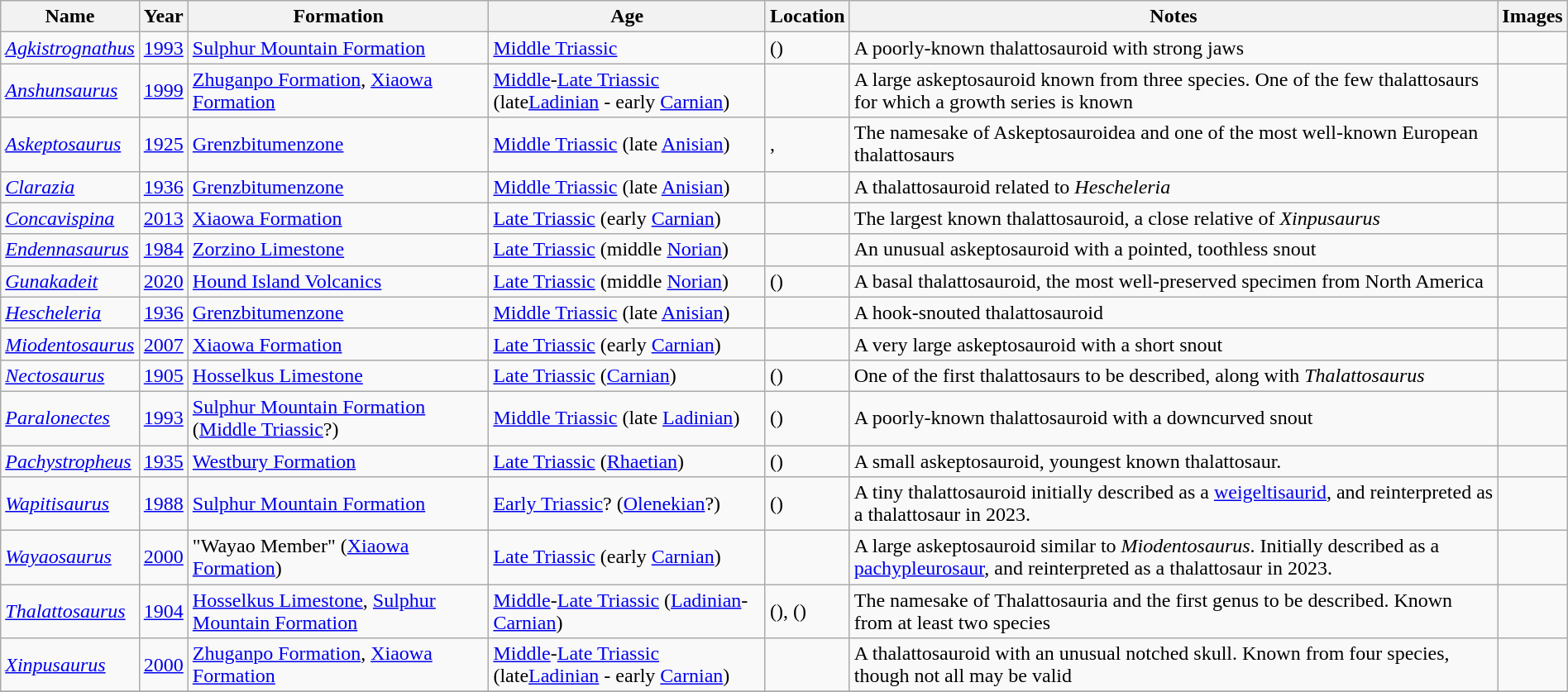<table class="wikitable sortable" align="center" width="100%">
<tr>
<th>Name</th>
<th>Year</th>
<th>Formation</th>
<th>Age</th>
<th>Location</th>
<th>Notes</th>
<th>Images</th>
</tr>
<tr>
<td><em><a href='#'>Agkistrognathus</a></em></td>
<td><a href='#'>1993</a></td>
<td><a href='#'>Sulphur Mountain Formation</a></td>
<td><a href='#'>Middle Triassic</a></td>
<td> ()</td>
<td>A poorly-known thalattosauroid with strong jaws</td>
<td></td>
</tr>
<tr>
<td><em><a href='#'>Anshunsaurus</a></em></td>
<td><a href='#'>1999</a></td>
<td><a href='#'>Zhuganpo Formation</a>, <a href='#'>Xiaowa Formation</a></td>
<td><a href='#'>Middle</a>-<a href='#'>Late Triassic</a> (late<a href='#'>Ladinian</a> - early <a href='#'>Carnian</a>)</td>
<td></td>
<td>A large askeptosauroid known from three species. One of the few thalattosaurs for which a growth series is known</td>
<td></td>
</tr>
<tr>
<td><em><a href='#'>Askeptosaurus</a></em></td>
<td><a href='#'>1925</a></td>
<td><a href='#'>Grenzbitumenzone</a></td>
<td><a href='#'>Middle Triassic</a> (late <a href='#'>Anisian</a>)</td>
<td>, </td>
<td>The namesake of Askeptosauroidea and one of the most well-known European thalattosaurs</td>
<td></td>
</tr>
<tr>
<td><em><a href='#'>Clarazia</a></em></td>
<td><a href='#'>1936</a></td>
<td><a href='#'>Grenzbitumenzone</a></td>
<td><a href='#'>Middle Triassic</a> (late <a href='#'>Anisian</a>)</td>
<td></td>
<td>A thalattosauroid related to <em>Hescheleria</em></td>
<td></td>
</tr>
<tr>
<td><em><a href='#'>Concavispina</a></em></td>
<td><a href='#'>2013</a></td>
<td><a href='#'>Xiaowa Formation</a></td>
<td><a href='#'>Late Triassic</a> (early <a href='#'>Carnian</a>)</td>
<td></td>
<td>The largest known thalattosauroid, a close relative of <em>Xinpusaurus</em></td>
<td></td>
</tr>
<tr>
<td><em><a href='#'>Endennasaurus</a></em></td>
<td><a href='#'>1984</a></td>
<td><a href='#'>Zorzino Limestone</a></td>
<td><a href='#'>Late Triassic</a> (middle <a href='#'>Norian</a>)</td>
<td></td>
<td>An unusual askeptosauroid with a pointed, toothless snout</td>
<td></td>
</tr>
<tr>
<td><em><a href='#'>Gunakadeit</a></em></td>
<td><a href='#'>2020</a></td>
<td><a href='#'>Hound Island Volcanics</a></td>
<td><a href='#'>Late Triassic</a> (middle <a href='#'>Norian</a>)</td>
<td> ()</td>
<td>A basal thalattosauroid, the most well-preserved specimen from North America</td>
<td></td>
</tr>
<tr>
<td><em><a href='#'>Hescheleria</a></em></td>
<td><a href='#'>1936</a></td>
<td><a href='#'>Grenzbitumenzone</a></td>
<td><a href='#'>Middle Triassic</a> (late <a href='#'>Anisian</a>)</td>
<td></td>
<td>A hook-snouted thalattosauroid</td>
<td></td>
</tr>
<tr>
<td><em><a href='#'>Miodentosaurus</a></em></td>
<td><a href='#'>2007</a></td>
<td><a href='#'>Xiaowa Formation</a></td>
<td><a href='#'>Late Triassic</a> (early <a href='#'>Carnian</a>)</td>
<td></td>
<td>A very large askeptosauroid with a short snout</td>
<td></td>
</tr>
<tr>
<td><em><a href='#'>Nectosaurus</a></em></td>
<td><a href='#'>1905</a></td>
<td><a href='#'>Hosselkus Limestone</a></td>
<td><a href='#'>Late Triassic</a> (<a href='#'>Carnian</a>)</td>
<td> ()</td>
<td>One of the first thalattosaurs to be described, along with <em>Thalattosaurus</em></td>
<td></td>
</tr>
<tr>
<td><em><a href='#'>Paralonectes</a></em></td>
<td><a href='#'>1993</a></td>
<td><a href='#'>Sulphur Mountain Formation</a> (<a href='#'>Middle Triassic</a>?)</td>
<td><a href='#'>Middle Triassic</a> (late <a href='#'>Ladinian</a>)</td>
<td> ()</td>
<td>A poorly-known thalattosauroid with a downcurved snout</td>
<td></td>
</tr>
<tr>
<td><em><a href='#'>Pachystropheus</a></em></td>
<td><a href='#'>1935</a></td>
<td><a href='#'>Westbury Formation</a></td>
<td><a href='#'>Late Triassic</a> (<a href='#'>Rhaetian</a>)</td>
<td> ()</td>
<td>A small askeptosauroid, youngest known thalattosaur.</td>
<td></td>
</tr>
<tr>
<td><em><a href='#'>Wapitisaurus</a></em></td>
<td><a href='#'>1988</a></td>
<td><a href='#'>Sulphur Mountain Formation</a></td>
<td><a href='#'>Early Triassic</a>? (<a href='#'>Olenekian</a>?)</td>
<td> ()</td>
<td>A tiny thalattosauroid initially described as a <a href='#'>weigeltisaurid</a>, and reinterpreted as a thalattosaur in 2023.</td>
<td></td>
</tr>
<tr>
<td><em><a href='#'>Wayaosaurus</a></em></td>
<td><a href='#'>2000</a></td>
<td>"Wayao Member" (<a href='#'>Xiaowa Formation</a>)</td>
<td><a href='#'>Late Triassic</a> (early <a href='#'>Carnian</a>)</td>
<td></td>
<td>A large askeptosauroid similar to <em>Miodentosaurus</em>. Initially described as a <a href='#'>pachypleurosaur</a>, and reinterpreted as a thalattosaur in 2023.</td>
<td></td>
</tr>
<tr>
<td><em><a href='#'>Thalattosaurus</a></em></td>
<td><a href='#'>1904</a></td>
<td><a href='#'>Hosselkus Limestone</a>, <a href='#'>Sulphur Mountain Formation</a></td>
<td><a href='#'>Middle</a>-<a href='#'>Late Triassic</a> (<a href='#'>Ladinian</a>-<a href='#'>Carnian</a>)</td>
<td> (),  ()</td>
<td>The namesake of Thalattosauria and the first genus to be described. Known from at least two species</td>
<td></td>
</tr>
<tr>
<td><em><a href='#'>Xinpusaurus</a></em></td>
<td><a href='#'>2000</a></td>
<td><a href='#'>Zhuganpo Formation</a>, <a href='#'>Xiaowa Formation</a></td>
<td><a href='#'>Middle</a>-<a href='#'>Late Triassic</a> (late<a href='#'>Ladinian</a> - early <a href='#'>Carnian</a>)</td>
<td></td>
<td>A thalattosauroid with an unusual notched skull. Known from four species, though not all may be valid</td>
<td></td>
</tr>
<tr>
</tr>
</table>
